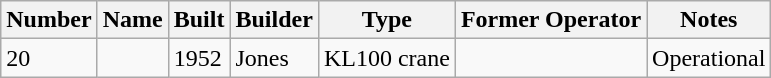<table class="wikitable sortable">
<tr>
<th>Number</th>
<th>Name</th>
<th>Built</th>
<th>Builder</th>
<th>Type</th>
<th>Former Operator</th>
<th class="unsortable">Notes</th>
</tr>
<tr>
<td>20</td>
<td></td>
<td>1952</td>
<td>Jones</td>
<td> KL100 crane</td>
<td></td>
<td>Operational</td>
</tr>
</table>
